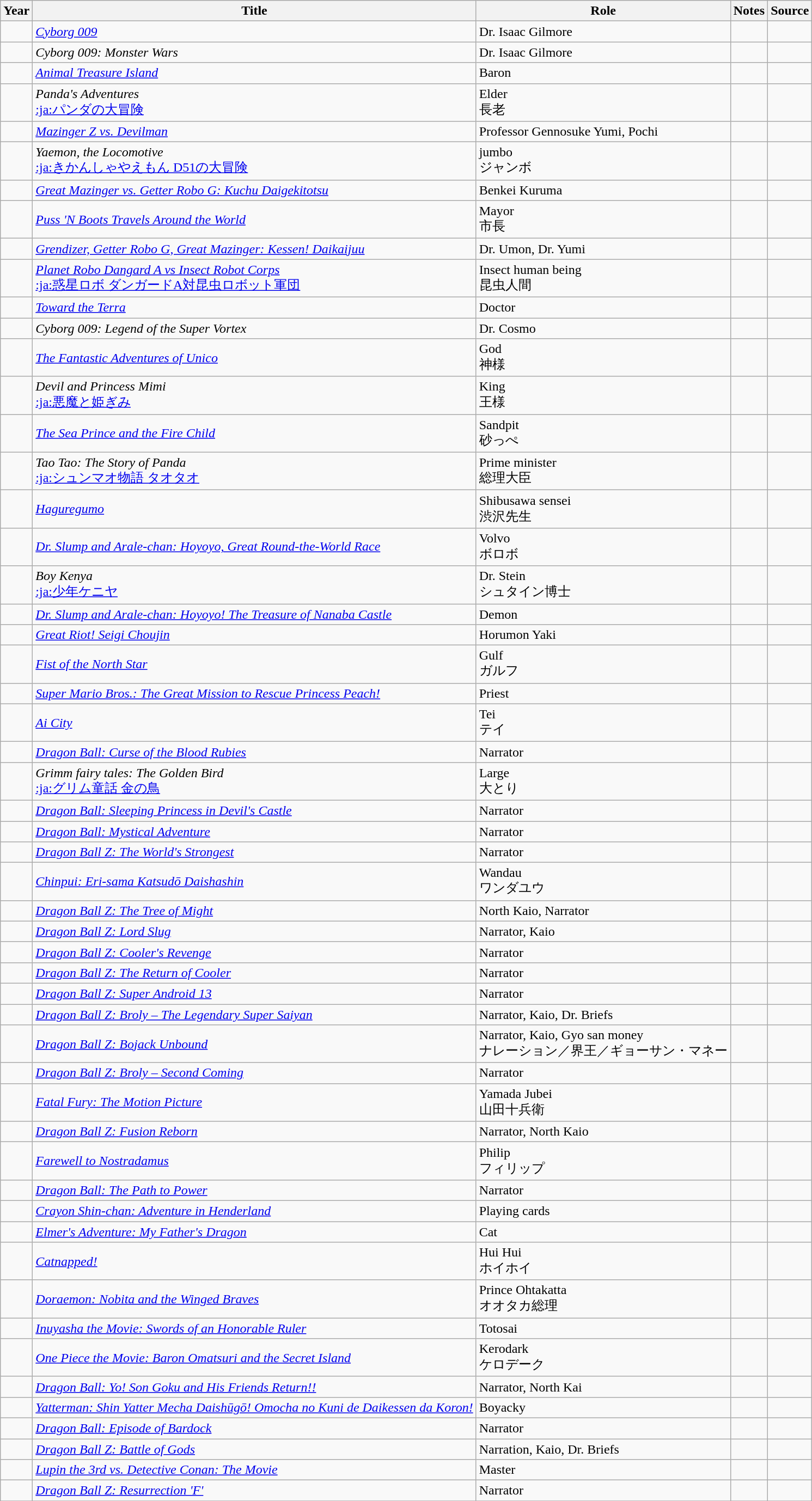<table class="wikitable sortable plainrowheaders">
<tr>
<th>Year</th>
<th>Title</th>
<th>Role</th>
<th class="unsortable">Notes</th>
<th class="unsortable">Source</th>
</tr>
<tr>
<td></td>
<td><em><a href='#'>Cyborg 009</a></em></td>
<td>Dr. Isaac Gilmore</td>
<td></td>
<td></td>
</tr>
<tr>
<td></td>
<td><em>Cyborg 009: Monster Wars</em></td>
<td>Dr. Isaac Gilmore</td>
<td></td>
<td></td>
</tr>
<tr>
<td></td>
<td><em><a href='#'>Animal Treasure Island</a></em></td>
<td>Baron</td>
<td></td>
<td></td>
</tr>
<tr>
<td></td>
<td><em>Panda's Adventures</em><br><a href='#'>:ja:パンダの大冒険</a></td>
<td>Elder<br>長老</td>
<td></td>
<td></td>
</tr>
<tr>
<td></td>
<td><em><a href='#'>Mazinger Z vs. Devilman</a></em></td>
<td>Professor Gennosuke Yumi, Pochi</td>
<td></td>
<td></td>
</tr>
<tr>
<td></td>
<td><em>Yaemon, the Locomotive</em><br><a href='#'>:ja:きかんしゃやえもん D51の大冒険</a></td>
<td>jumbo<br>ジャンボ</td>
<td></td>
<td></td>
</tr>
<tr>
<td></td>
<td><em><a href='#'>Great Mazinger vs. Getter Robo G: Kuchu Daigekitotsu</a></em></td>
<td>Benkei Kuruma</td>
<td></td>
<td></td>
</tr>
<tr>
<td></td>
<td><em><a href='#'>Puss 'N Boots Travels Around the World</a></em></td>
<td>Mayor<br>市長</td>
<td></td>
<td></td>
</tr>
<tr>
<td></td>
<td><em><a href='#'>Grendizer, Getter Robo G, Great Mazinger: Kessen! Daikaijuu</a></em></td>
<td>Dr. Umon, Dr. Yumi</td>
<td></td>
<td></td>
</tr>
<tr>
<td></td>
<td><em><a href='#'>Planet Robo Dangard A vs Insect Robot Corps</a></em><br><a href='#'>:ja:惑星ロボ ダンガードA対昆虫ロボット軍団</a></td>
<td>Insect human being<br>昆虫人間</td>
<td></td>
<td></td>
</tr>
<tr>
<td></td>
<td><em><a href='#'>Toward the Terra</a></em></td>
<td>Doctor</td>
<td></td>
<td></td>
</tr>
<tr>
<td></td>
<td><em>Cyborg 009: Legend of the Super Vortex</em></td>
<td>Dr. Cosmo</td>
<td></td>
<td></td>
</tr>
<tr>
<td></td>
<td><em><a href='#'>The Fantastic Adventures of Unico</a></em></td>
<td>God<br>神様</td>
<td></td>
<td></td>
</tr>
<tr>
<td></td>
<td><em>Devil and Princess Mimi</em><br><a href='#'>:ja:悪魔と姫ぎみ</a></td>
<td>King<br>王様</td>
<td></td>
<td></td>
</tr>
<tr>
<td></td>
<td><em><a href='#'>The Sea Prince and the Fire Child</a></em></td>
<td>Sandpit<br>砂っぺ</td>
<td></td>
<td></td>
</tr>
<tr>
<td></td>
<td><em>Tao Tao: The Story of Panda</em><br><a href='#'>:ja:シュンマオ物語 タオタオ</a></td>
<td>Prime minister<br>総理大臣</td>
<td></td>
<td></td>
</tr>
<tr>
<td></td>
<td><em><a href='#'>Haguregumo</a></em></td>
<td>Shibusawa sensei<br>渋沢先生</td>
<td></td>
<td></td>
</tr>
<tr>
<td></td>
<td><em><a href='#'>Dr. Slump and Arale-chan: Hoyoyo, Great Round-the-World Race</a></em></td>
<td>Volvo<br>ボロボ</td>
<td></td>
<td></td>
</tr>
<tr>
<td></td>
<td><em>Boy Kenya</em><br><a href='#'>:ja:少年ケニヤ</a></td>
<td>Dr. Stein<br>シュタイン博士</td>
<td></td>
<td></td>
</tr>
<tr>
<td></td>
<td><em><a href='#'>Dr. Slump and Arale-chan: Hoyoyo! The Treasure of Nanaba Castle</a></em></td>
<td>Demon</td>
<td></td>
<td></td>
</tr>
<tr>
<td></td>
<td><em><a href='#'>Great Riot! Seigi Choujin</a></em></td>
<td>Horumon Yaki</td>
<td></td>
<td></td>
</tr>
<tr>
<td></td>
<td><em><a href='#'>Fist of the North Star</a></em></td>
<td>Gulf<br>ガルフ</td>
<td></td>
<td></td>
</tr>
<tr>
<td></td>
<td><em><a href='#'>Super Mario Bros.: The Great Mission to Rescue Princess Peach!</a></em></td>
<td>Priest</td>
<td></td>
<td></td>
</tr>
<tr>
<td></td>
<td><em><a href='#'>Ai City</a></em></td>
<td>Tei<br>テイ</td>
<td></td>
<td></td>
</tr>
<tr>
<td></td>
<td><em><a href='#'>Dragon Ball: Curse of the Blood Rubies</a></em></td>
<td>Narrator</td>
<td></td>
<td></td>
</tr>
<tr>
<td></td>
<td><em>Grimm fairy tales: The Golden Bird</em><br><a href='#'>:ja:グリム童話 金の鳥</a></td>
<td>Large<br>大とり</td>
<td></td>
<td></td>
</tr>
<tr>
<td></td>
<td><em><a href='#'>Dragon Ball: Sleeping Princess in Devil's Castle</a></em></td>
<td>Narrator</td>
<td></td>
<td></td>
</tr>
<tr>
<td></td>
<td><em><a href='#'>Dragon Ball: Mystical Adventure</a></em></td>
<td>Narrator</td>
<td></td>
<td></td>
</tr>
<tr>
<td></td>
<td><em><a href='#'>Dragon Ball Z: The World's Strongest</a></em></td>
<td>Narrator</td>
<td></td>
<td></td>
</tr>
<tr>
<td></td>
<td><em><a href='#'>Chinpui: Eri-sama Katsudō Daishashin</a></em></td>
<td>Wandau<br>ワンダユウ</td>
<td></td>
<td></td>
</tr>
<tr>
<td></td>
<td><em><a href='#'>Dragon Ball Z: The Tree of Might</a></em></td>
<td>North Kaio, Narrator</td>
<td></td>
<td></td>
</tr>
<tr>
<td></td>
<td><em><a href='#'>Dragon Ball Z: Lord Slug</a></em></td>
<td>Narrator, Kaio</td>
<td></td>
<td></td>
</tr>
<tr>
<td></td>
<td><em><a href='#'>Dragon Ball Z: Cooler's Revenge</a></em></td>
<td>Narrator</td>
<td></td>
<td></td>
</tr>
<tr>
<td></td>
<td><em><a href='#'>Dragon Ball Z: The Return of Cooler</a></em></td>
<td>Narrator</td>
<td></td>
<td></td>
</tr>
<tr>
<td></td>
<td><em><a href='#'>Dragon Ball Z: Super Android 13</a></em></td>
<td>Narrator</td>
<td></td>
<td></td>
</tr>
<tr>
<td></td>
<td><em><a href='#'>Dragon Ball Z: Broly – The Legendary Super Saiyan</a></em></td>
<td>Narrator, Kaio, Dr. Briefs</td>
<td></td>
<td></td>
</tr>
<tr>
<td></td>
<td><em><a href='#'>Dragon Ball Z: Bojack Unbound</a></em></td>
<td>Narrator, Kaio, Gyo san money<br>ナレーション／界王／ギョーサン・マネー</td>
<td></td>
<td></td>
</tr>
<tr>
<td></td>
<td><em><a href='#'>Dragon Ball Z: Broly – Second Coming</a></em></td>
<td>Narrator</td>
<td></td>
<td></td>
</tr>
<tr>
<td></td>
<td><em><a href='#'>Fatal Fury: The Motion Picture</a></em></td>
<td>Yamada Jubei<br>山田十兵衛</td>
<td></td>
<td></td>
</tr>
<tr>
<td></td>
<td><em><a href='#'>Dragon Ball Z: Fusion Reborn</a></em></td>
<td>Narrator, North Kaio</td>
<td></td>
<td></td>
</tr>
<tr>
<td></td>
<td><em><a href='#'>Farewell to Nostradamus</a></em></td>
<td>Philip<br>フィリップ</td>
<td></td>
<td></td>
</tr>
<tr>
<td></td>
<td><em><a href='#'>Dragon Ball: The Path to Power</a></em></td>
<td>Narrator</td>
<td></td>
<td></td>
</tr>
<tr>
<td></td>
<td><em><a href='#'>Crayon Shin-chan: Adventure in Henderland</a></em></td>
<td>Playing cards</td>
<td></td>
<td></td>
</tr>
<tr>
<td></td>
<td><em><a href='#'>Elmer's Adventure: My Father's Dragon</a></em></td>
<td>Cat</td>
<td></td>
<td></td>
</tr>
<tr>
<td></td>
<td><em><a href='#'>Catnapped!</a></em></td>
<td>Hui Hui<br>ホイホイ</td>
<td></td>
<td></td>
</tr>
<tr>
<td></td>
<td><em><a href='#'>Doraemon: Nobita and the Winged Braves</a></em></td>
<td>Prince Ohtakatta<br>オオタカ総理</td>
<td></td>
<td></td>
</tr>
<tr>
<td></td>
<td><em><a href='#'>Inuyasha the Movie: Swords of an Honorable Ruler</a></em></td>
<td>Totosai</td>
<td></td>
<td></td>
</tr>
<tr>
<td></td>
<td><em><a href='#'>One Piece the Movie: Baron Omatsuri and the Secret Island</a></em></td>
<td>Kerodark<br>ケロデーク</td>
<td></td>
<td></td>
</tr>
<tr>
<td></td>
<td><em><a href='#'>Dragon Ball: Yo! Son Goku and His Friends Return!!</a></em></td>
<td>Narrator, North Kai</td>
<td></td>
<td></td>
</tr>
<tr>
<td></td>
<td><em><a href='#'>Yatterman: Shin Yatter Mecha Daishūgō! Omocha no Kuni de Daikessen da Koron!</a></em></td>
<td>Boyacky</td>
<td></td>
<td></td>
</tr>
<tr>
<td></td>
<td><em><a href='#'>Dragon Ball: Episode of Bardock</a></em></td>
<td>Narrator</td>
<td></td>
<td></td>
</tr>
<tr>
<td></td>
<td><em><a href='#'>Dragon Ball Z: Battle of Gods</a></em></td>
<td>Narration, Kaio, Dr. Briefs</td>
<td></td>
<td></td>
</tr>
<tr>
<td></td>
<td><em><a href='#'>Lupin the 3rd vs. Detective Conan: The Movie</a></em></td>
<td>Master </td>
<td></td>
<td></td>
</tr>
<tr>
<td></td>
<td><em><a href='#'>Dragon Ball Z: Resurrection 'F'</a></em></td>
<td>Narrator</td>
<td></td>
<td></td>
</tr>
<tr>
</tr>
</table>
